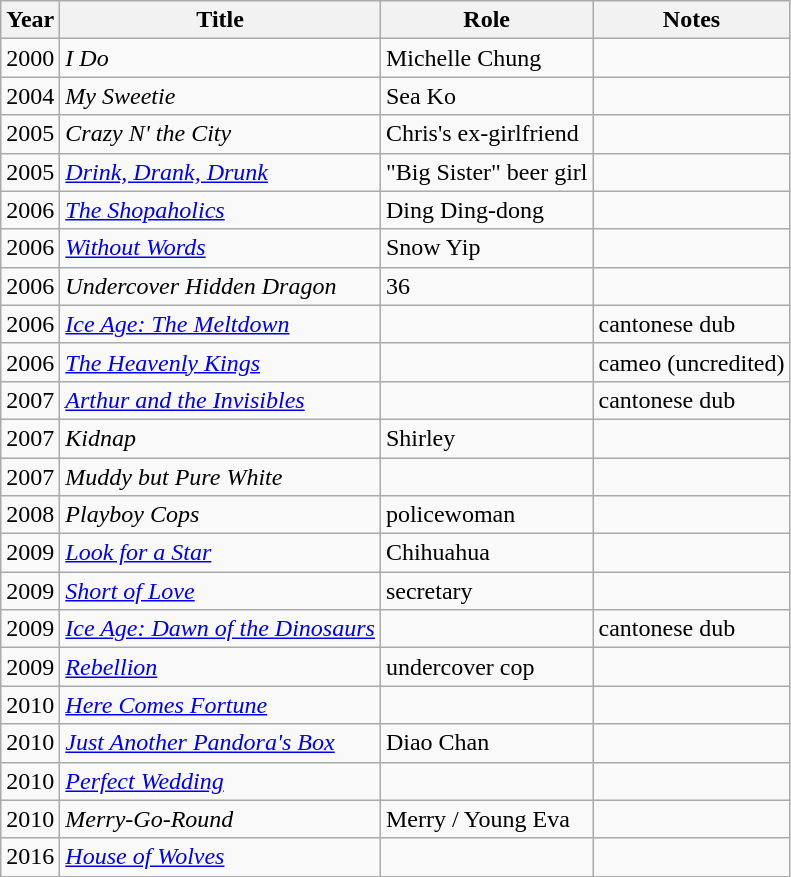<table class="wikitable sortable">
<tr>
<th>Year</th>
<th>Title</th>
<th>Role</th>
<th class="unsortable">Notes</th>
</tr>
<tr>
<td>2000</td>
<td><em>I Do</em></td>
<td>Michelle Chung</td>
<td></td>
</tr>
<tr>
<td>2004</td>
<td><em>My Sweetie</em></td>
<td>Sea Ko</td>
<td></td>
</tr>
<tr>
<td>2005</td>
<td><em>Crazy N' the City</em></td>
<td>Chris's ex-girlfriend</td>
<td></td>
</tr>
<tr>
<td>2005</td>
<td><em><a href='#'>Drink, Drank, Drunk</a></em></td>
<td>"Big Sister" beer girl</td>
<td></td>
</tr>
<tr>
<td>2006</td>
<td><em><a href='#'>The Shopaholics</a></em></td>
<td>Ding Ding-dong</td>
<td></td>
</tr>
<tr>
<td>2006</td>
<td><em><a href='#'>Without Words</a></em></td>
<td>Snow Yip</td>
<td></td>
</tr>
<tr>
<td>2006</td>
<td><em>Undercover Hidden Dragon</em></td>
<td>36</td>
<td></td>
</tr>
<tr>
<td>2006</td>
<td><em><a href='#'>Ice Age: The Meltdown</a></em></td>
<td></td>
<td>cantonese dub</td>
</tr>
<tr>
<td>2006</td>
<td><em><a href='#'>The Heavenly Kings</a></em></td>
<td></td>
<td>cameo (uncredited)</td>
</tr>
<tr>
<td>2007</td>
<td><em><a href='#'>Arthur and the Invisibles</a></em></td>
<td></td>
<td>cantonese dub</td>
</tr>
<tr>
<td>2007</td>
<td><em>Kidnap</em></td>
<td>Shirley</td>
<td></td>
</tr>
<tr>
<td>2007</td>
<td><em>Muddy but Pure White</em></td>
<td></td>
<td></td>
</tr>
<tr>
<td>2008</td>
<td><em>Playboy Cops</em></td>
<td>policewoman</td>
<td></td>
</tr>
<tr>
<td>2009</td>
<td><em><a href='#'>Look for a Star</a></em></td>
<td>Chihuahua</td>
<td></td>
</tr>
<tr>
<td>2009</td>
<td><em><a href='#'>Short of Love</a></em></td>
<td>secretary</td>
<td></td>
</tr>
<tr>
<td>2009</td>
<td><em><a href='#'>Ice Age: Dawn of the Dinosaurs</a></em></td>
<td></td>
<td>cantonese dub</td>
</tr>
<tr>
<td>2009</td>
<td><em><a href='#'>Rebellion</a></em></td>
<td>undercover cop</td>
<td></td>
</tr>
<tr>
<td>2010</td>
<td><em><a href='#'>Here Comes Fortune</a></em></td>
<td></td>
<td></td>
</tr>
<tr>
<td>2010</td>
<td><em><a href='#'>Just Another Pandora's Box</a></em></td>
<td>Diao Chan</td>
<td></td>
</tr>
<tr>
<td>2010</td>
<td><em><a href='#'>Perfect Wedding</a></em></td>
<td></td>
<td></td>
</tr>
<tr>
<td>2010</td>
<td><em>Merry-Go-Round</em></td>
<td>Merry / Young Eva</td>
<td></td>
</tr>
<tr>
<td>2016</td>
<td><em><a href='#'>House of Wolves</a></em></td>
<td></td>
<td></td>
</tr>
</table>
